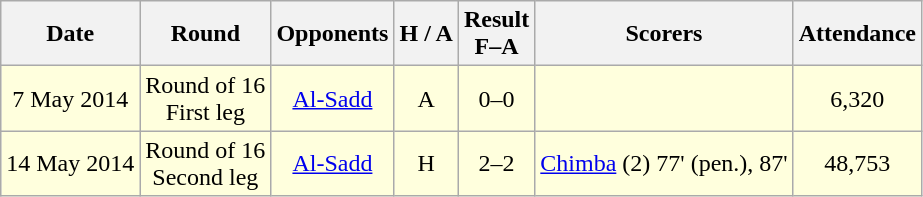<table class="wikitable" style="text-align:center">
<tr>
<th>Date</th>
<th>Round</th>
<th>Opponents</th>
<th>H / A</th>
<th>Result<br>F–A</th>
<th>Scorers</th>
<th>Attendance</th>
</tr>
<tr bgcolor="#ffffdd">
<td>7 May 2014</td>
<td>Round of 16<br>First leg</td>
<td><a href='#'>Al-Sadd</a></td>
<td>A</td>
<td>0–0</td>
<td></td>
<td>6,320</td>
</tr>
<tr bgcolor="#ffffdd">
<td>14 May 2014</td>
<td>Round of 16<br>Second leg</td>
<td><a href='#'>Al-Sadd</a></td>
<td>H</td>
<td>2–2</td>
<td><a href='#'>Chimba</a> (2) 77' (pen.), 87'</td>
<td>48,753</td>
</tr>
</table>
